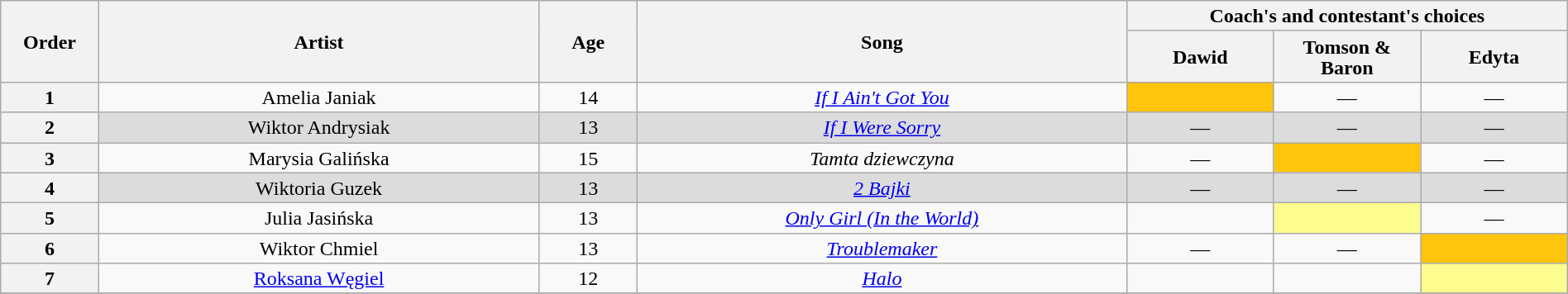<table class="wikitable" style="text-align:center; line-height:17px; width:100%;">
<tr>
<th scope="col" rowspan="2" style="width:04%;">Order</th>
<th scope="col" rowspan="2" style="width:18%;">Artist</th>
<th scope="col" rowspan="2" style="width:04%;">Age</th>
<th scope="col" rowspan="2" style="width:20%;">Song</th>
<th colspan="3">Coach's and contestant's choices</th>
</tr>
<tr>
<th style="width:06%;">Dawid</th>
<th style="width:06%;">Tomson & Baron</th>
<th style="width:06%;">Edyta</th>
</tr>
<tr>
<th>1</th>
<td>Amelia Janiak</td>
<td>14</td>
<td><em><a href='#'>If I Ain't Got You</a></em></td>
<td style="background:#FFC40C;"><strong></strong></td>
<td>—</td>
<td>—</td>
</tr>
<tr style="background:#DCDCDC;">
<th>2</th>
<td>Wiktor Andrysiak</td>
<td>13</td>
<td><em><a href='#'>If I Were Sorry</a></em></td>
<td>—</td>
<td>—</td>
<td>—</td>
</tr>
<tr>
<th>3</th>
<td>Marysia Galińska</td>
<td>15</td>
<td><em>Tamta dziewczyna</em></td>
<td>—</td>
<td style="background:#FFC40C;"><strong></strong></td>
<td>—</td>
</tr>
<tr style="background:#DCDCDC;">
<th>4</th>
<td>Wiktoria Guzek</td>
<td>13</td>
<td><em><a href='#'>2 Bajki</a></em></td>
<td>—</td>
<td>—</td>
<td>—</td>
</tr>
<tr>
<th>5</th>
<td>Julia Jasińska</td>
<td>13</td>
<td><em><a href='#'>Only Girl (In the World)</a></em></td>
<td><strong></strong></td>
<td style="background:#fdfc8f;"><strong></strong></td>
<td>—</td>
</tr>
<tr>
<th>6</th>
<td>Wiktor Chmiel</td>
<td>13</td>
<td><a href='#'><em>Troublemaker</em></a></td>
<td>—</td>
<td>—</td>
<td style="background:#FFC40C;"><strong></strong></td>
</tr>
<tr>
<th>7</th>
<td><a href='#'>Roksana Węgiel</a></td>
<td>12</td>
<td><a href='#'><em>Halo</em></a></td>
<td><strong></strong></td>
<td><strong></strong></td>
<td style="background:#fdfc8f;"><strong></strong></td>
</tr>
<tr>
</tr>
</table>
